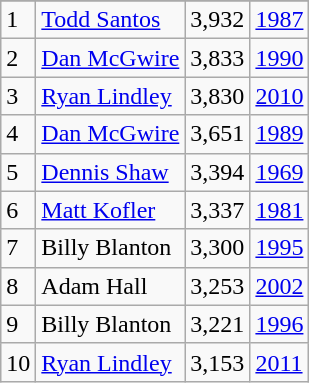<table class="wikitable">
<tr>
</tr>
<tr>
<td>1</td>
<td><a href='#'>Todd Santos</a></td>
<td>3,932</td>
<td><a href='#'>1987</a></td>
</tr>
<tr>
<td>2</td>
<td><a href='#'>Dan McGwire</a></td>
<td>3,833</td>
<td><a href='#'>1990</a></td>
</tr>
<tr>
<td>3</td>
<td><a href='#'>Ryan Lindley</a></td>
<td>3,830</td>
<td><a href='#'>2010</a></td>
</tr>
<tr>
<td>4</td>
<td><a href='#'>Dan McGwire</a></td>
<td>3,651</td>
<td><a href='#'>1989</a></td>
</tr>
<tr>
<td>5</td>
<td><a href='#'>Dennis Shaw</a></td>
<td>3,394</td>
<td><a href='#'>1969</a></td>
</tr>
<tr>
<td>6</td>
<td><a href='#'>Matt Kofler</a></td>
<td>3,337</td>
<td><a href='#'>1981</a></td>
</tr>
<tr>
<td>7</td>
<td>Billy Blanton</td>
<td>3,300</td>
<td><a href='#'>1995</a></td>
</tr>
<tr>
<td>8</td>
<td>Adam Hall</td>
<td>3,253</td>
<td><a href='#'>2002</a></td>
</tr>
<tr>
<td>9</td>
<td>Billy Blanton</td>
<td>3,221</td>
<td><a href='#'>1996</a></td>
</tr>
<tr>
<td>10</td>
<td><a href='#'>Ryan Lindley</a></td>
<td>3,153</td>
<td><a href='#'>2011</a></td>
</tr>
</table>
